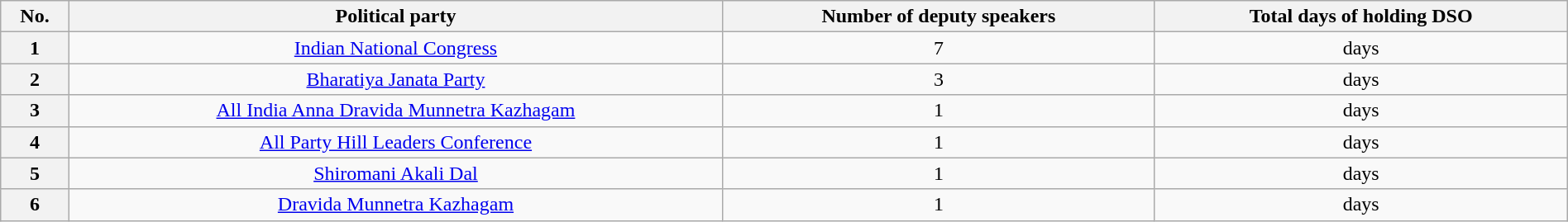<table class="wikitable sortable" style="width:100%; text-align:center">
<tr>
<th>No.</th>
<th>Political party</th>
<th>Number of deputy speakers</th>
<th>Total days of holding DSO</th>
</tr>
<tr>
<th>1</th>
<td><a href='#'>Indian National Congress</a></td>
<td>7</td>
<td> days</td>
</tr>
<tr>
<th>2</th>
<td><a href='#'>Bharatiya Janata Party</a></td>
<td>3</td>
<td> days</td>
</tr>
<tr>
<th>3</th>
<td><a href='#'>All India Anna Dravida Munnetra Kazhagam</a></td>
<td>1</td>
<td> days</td>
</tr>
<tr>
<th>4</th>
<td><a href='#'>All Party Hill Leaders Conference</a></td>
<td>1</td>
<td> days</td>
</tr>
<tr>
<th>5</th>
<td><a href='#'>Shiromani Akali Dal</a></td>
<td>1</td>
<td> days</td>
</tr>
<tr>
<th>6</th>
<td><a href='#'>Dravida Munnetra Kazhagam</a></td>
<td>1</td>
<td> days</td>
</tr>
</table>
